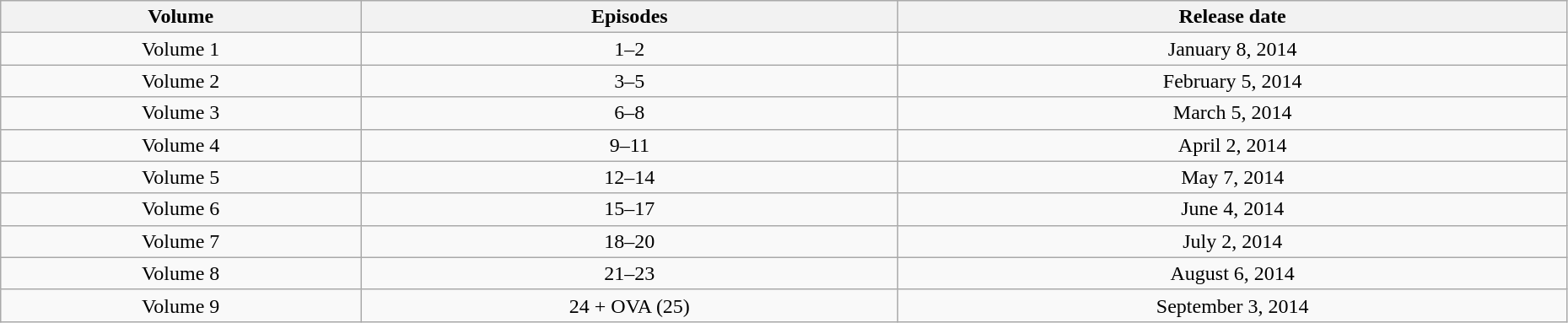<table class="wikitable" style="text-align: center; width: 98%;">
<tr>
<th>Volume</th>
<th>Episodes</th>
<th>Release date</th>
</tr>
<tr>
<td>Volume 1</td>
<td>1–2</td>
<td>January 8, 2014</td>
</tr>
<tr>
<td>Volume 2</td>
<td>3–5</td>
<td>February 5, 2014</td>
</tr>
<tr>
<td>Volume 3</td>
<td>6–8</td>
<td>March 5, 2014</td>
</tr>
<tr>
<td>Volume 4</td>
<td>9–11</td>
<td>April 2, 2014</td>
</tr>
<tr>
<td>Volume 5</td>
<td>12–14</td>
<td>May 7, 2014</td>
</tr>
<tr>
<td>Volume 6</td>
<td>15–17</td>
<td>June 4, 2014</td>
</tr>
<tr>
<td>Volume 7</td>
<td>18–20</td>
<td>July 2, 2014</td>
</tr>
<tr>
<td>Volume 8</td>
<td>21–23</td>
<td>August 6, 2014</td>
</tr>
<tr>
<td>Volume 9</td>
<td>24 + OVA (25)</td>
<td>September 3, 2014</td>
</tr>
</table>
